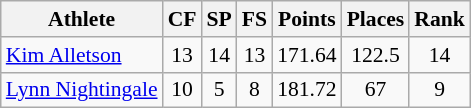<table class="wikitable" border="1" style="font-size:90%">
<tr>
<th>Athlete</th>
<th>CF</th>
<th>SP</th>
<th>FS</th>
<th>Points</th>
<th>Places</th>
<th>Rank</th>
</tr>
<tr align=center>
<td align=left><a href='#'>Kim Alletson</a></td>
<td>13</td>
<td>14</td>
<td>13</td>
<td>171.64</td>
<td>122.5</td>
<td>14</td>
</tr>
<tr align=center>
<td align=left><a href='#'>Lynn Nightingale</a></td>
<td>10</td>
<td>5</td>
<td>8</td>
<td>181.72</td>
<td>67</td>
<td>9</td>
</tr>
</table>
